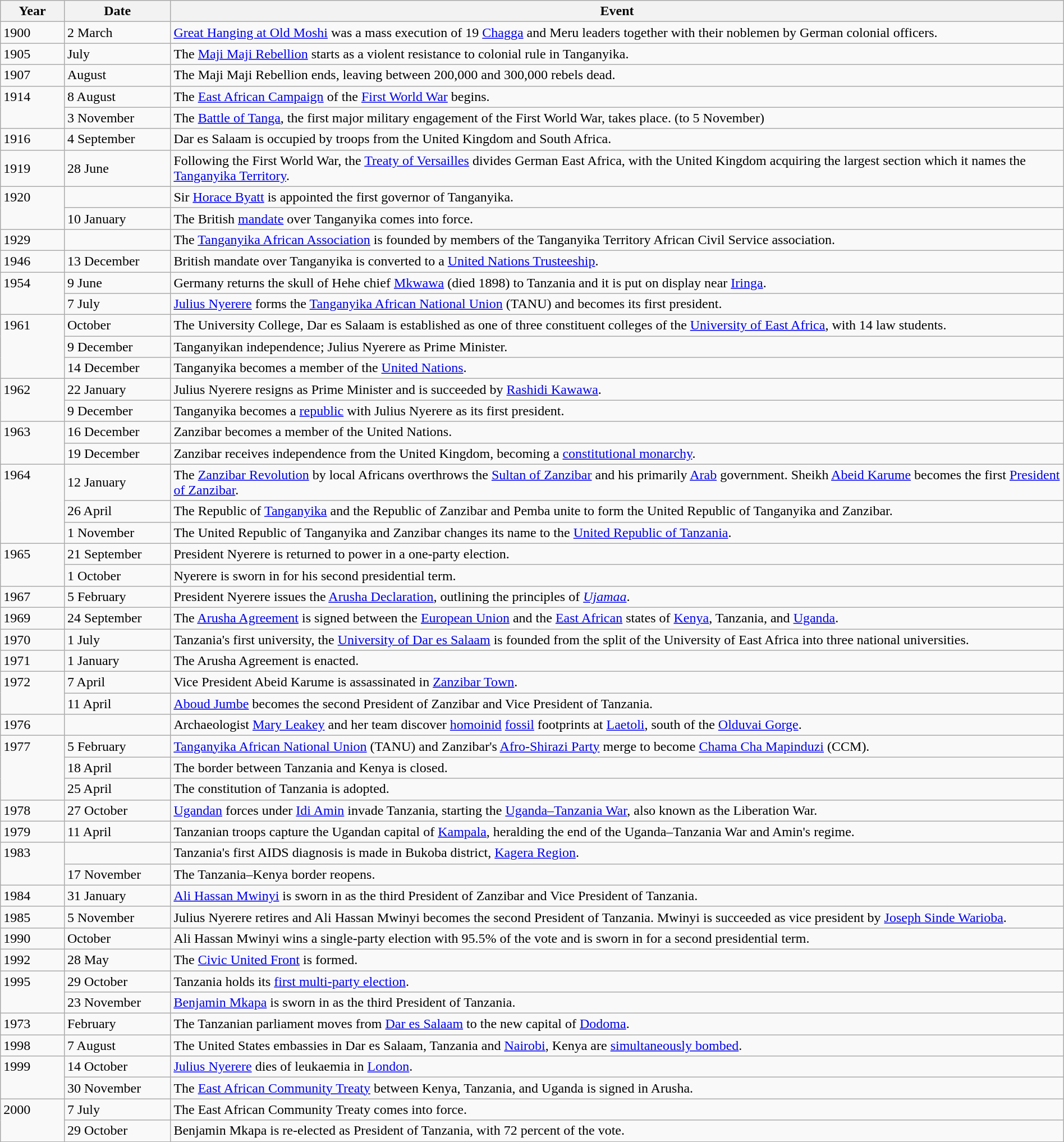<table class="wikitable" width="100%">
<tr>
<th style="width:6%">Year</th>
<th style="width:10%">Date</th>
<th>Event</th>
</tr>
<tr>
<td>1900</td>
<td>2 March</td>
<td><a href='#'>Great Hanging at Old Moshi</a> was a mass execution of 19 <a href='#'>Chagga</a> and Meru leaders together with their noblemen by German colonial officers.</td>
</tr>
<tr>
<td>1905</td>
<td>July</td>
<td>The <a href='#'>Maji Maji Rebellion</a> starts as a violent resistance to colonial rule in Tanganyika.</td>
</tr>
<tr>
<td>1907</td>
<td>August</td>
<td>The Maji Maji Rebellion ends, leaving between 200,000 and 300,000 rebels dead.</td>
</tr>
<tr>
<td rowspan="2" valign="top">1914</td>
<td>8 August</td>
<td>The <a href='#'>East African Campaign</a> of the <a href='#'>First World War</a> begins.</td>
</tr>
<tr>
<td>3 November</td>
<td>The <a href='#'>Battle of Tanga</a>, the first major military engagement of the First World War, takes place. (to 5 November)</td>
</tr>
<tr>
<td>1916</td>
<td>4 September</td>
<td>Dar es Salaam is occupied by troops from the United Kingdom and South Africa.</td>
</tr>
<tr>
<td>1919</td>
<td>28 June</td>
<td>Following the First World War, the <a href='#'>Treaty of Versailles</a> divides German East Africa, with the United Kingdom acquiring the largest section which it names the <a href='#'>Tanganyika Territory</a>.</td>
</tr>
<tr>
<td rowspan="2" valign="top">1920</td>
<td></td>
<td>Sir <a href='#'>Horace Byatt</a> is appointed the first governor of Tanganyika.</td>
</tr>
<tr>
<td>10 January</td>
<td>The British <a href='#'>mandate</a> over Tanganyika comes into force.</td>
</tr>
<tr>
<td>1929</td>
<td></td>
<td>The <a href='#'>Tanganyika African Association</a> is founded by members of the Tanganyika Territory African Civil Service association.</td>
</tr>
<tr>
<td>1946</td>
<td>13 December</td>
<td>British mandate over Tanganyika is converted to a <a href='#'>United Nations Trusteeship</a>.</td>
</tr>
<tr>
<td rowspan="2" valign="top">1954</td>
<td>9 June</td>
<td>Germany returns the skull of Hehe chief <a href='#'>Mkwawa</a> (died 1898) to Tanzania and it is put on display near <a href='#'>Iringa</a>.</td>
</tr>
<tr>
<td>7 July</td>
<td><a href='#'>Julius Nyerere</a> forms the <a href='#'>Tanganyika African National Union</a> (TANU) and becomes its first president.</td>
</tr>
<tr>
<td rowspan="3" valign="top">1961</td>
<td>October</td>
<td>The University College, Dar es Salaam is established as one of three constituent colleges of the <a href='#'>University of East Africa</a>, with 14 law students.</td>
</tr>
<tr>
<td>9 December</td>
<td>Tanganyikan independence; Julius Nyerere as Prime Minister.</td>
</tr>
<tr>
<td>14 December</td>
<td>Tanganyika becomes a member of the <a href='#'>United Nations</a>.</td>
</tr>
<tr>
<td rowspan="2" valign="top">1962</td>
<td>22 January</td>
<td>Julius Nyerere resigns as Prime Minister and is succeeded by <a href='#'>Rashidi Kawawa</a>.</td>
</tr>
<tr>
<td>9 December</td>
<td>Tanganyika becomes a <a href='#'>republic</a> with Julius Nyerere as its first president.</td>
</tr>
<tr>
<td rowspan="2" valign="top">1963</td>
<td>16 December</td>
<td>Zanzibar becomes a member of the United Nations.</td>
</tr>
<tr>
<td>19 December</td>
<td>Zanzibar receives independence from the United Kingdom, becoming a <a href='#'>constitutional monarchy</a>.</td>
</tr>
<tr>
<td rowspan="3" valign="top">1964</td>
<td>12 January</td>
<td>The <a href='#'>Zanzibar Revolution</a> by local Africans overthrows the <a href='#'>Sultan of Zanzibar</a> and his primarily <a href='#'>Arab</a> government. Sheikh <a href='#'>Abeid Karume</a> becomes the first <a href='#'>President of Zanzibar</a>.</td>
</tr>
<tr>
<td>26 April</td>
<td>The Republic of <a href='#'>Tanganyika</a> and the Republic of Zanzibar and Pemba unite to form the United Republic of Tanganyika and Zanzibar.</td>
</tr>
<tr>
<td>1 November</td>
<td>The United Republic of Tanganyika and Zanzibar changes its name to the <a href='#'>United Republic of Tanzania</a>.</td>
</tr>
<tr>
<td rowspan="2" valign="top">1965</td>
<td>21 September</td>
<td>President Nyerere is returned to power in a one-party election.</td>
</tr>
<tr>
<td>1 October</td>
<td>Nyerere is sworn in for his second presidential term.</td>
</tr>
<tr>
<td>1967</td>
<td>5 February</td>
<td>President Nyerere issues the <a href='#'>Arusha Declaration</a>, outlining the principles of <em><a href='#'>Ujamaa</a></em>.</td>
</tr>
<tr>
<td>1969</td>
<td>24 September</td>
<td>The <a href='#'>Arusha Agreement</a> is signed between the <a href='#'>European Union</a> and the <a href='#'>East African</a> states of <a href='#'>Kenya</a>, Tanzania, and <a href='#'>Uganda</a>.</td>
</tr>
<tr>
<td>1970</td>
<td>1 July</td>
<td>Tanzania's first university, the <a href='#'>University of Dar es Salaam</a> is founded from the split of the University of East Africa into three national universities.</td>
</tr>
<tr>
<td>1971</td>
<td>1 January</td>
<td>The Arusha Agreement is enacted.</td>
</tr>
<tr>
<td rowspan="2" valign="top">1972</td>
<td>7 April</td>
<td>Vice President Abeid Karume is assassinated in <a href='#'>Zanzibar Town</a>.</td>
</tr>
<tr>
<td>11 April</td>
<td><a href='#'>Aboud Jumbe</a> becomes the second President of Zanzibar and Vice President of Tanzania.</td>
</tr>
<tr>
<td>1976</td>
<td></td>
<td>Archaeologist <a href='#'>Mary Leakey</a> and her team discover <a href='#'>homoinid</a> <a href='#'>fossil</a> footprints at <a href='#'>Laetoli</a>, south of the <a href='#'>Olduvai Gorge</a>.</td>
</tr>
<tr>
<td rowspan="3" valign="top">1977</td>
<td>5 February</td>
<td><a href='#'>Tanganyika African National Union</a> (TANU) and Zanzibar's <a href='#'>Afro-Shirazi Party</a> merge to become <a href='#'>Chama Cha Mapinduzi</a> (CCM).</td>
</tr>
<tr>
<td>18 April</td>
<td>The border between Tanzania and Kenya is closed.</td>
</tr>
<tr>
<td>25 April</td>
<td>The constitution of Tanzania is adopted.</td>
</tr>
<tr>
<td>1978</td>
<td>27 October</td>
<td><a href='#'>Ugandan</a> forces under <a href='#'>Idi Amin</a> invade Tanzania, starting the <a href='#'>Uganda–Tanzania War</a>, also known as the Liberation War.</td>
</tr>
<tr>
<td>1979</td>
<td>11 April</td>
<td>Tanzanian troops capture the Ugandan capital of <a href='#'>Kampala</a>, heralding the end of the Uganda–Tanzania War and Amin's regime.</td>
</tr>
<tr>
<td rowspan="2" valign="top">1983</td>
<td></td>
<td>Tanzania's first AIDS diagnosis is made in Bukoba district, <a href='#'>Kagera Region</a>.</td>
</tr>
<tr>
<td>17 November</td>
<td>The Tanzania–Kenya border reopens.</td>
</tr>
<tr>
<td>1984</td>
<td>31 January</td>
<td><a href='#'>Ali Hassan Mwinyi</a> is sworn in as the third President of Zanzibar and Vice President of Tanzania.</td>
</tr>
<tr>
<td>1985</td>
<td>5 November</td>
<td>Julius Nyerere retires and Ali Hassan Mwinyi becomes the second President of Tanzania. Mwinyi is succeeded as vice president by <a href='#'>Joseph Sinde Warioba</a>.</td>
</tr>
<tr>
<td>1990</td>
<td>October</td>
<td>Ali Hassan Mwinyi wins a single-party election with 95.5% of the vote and is sworn in for a second presidential term.</td>
</tr>
<tr>
<td>1992</td>
<td>28 May</td>
<td>The <a href='#'>Civic United Front</a> is formed.</td>
</tr>
<tr>
<td rowspan="2" valign="top">1995</td>
<td>29 October</td>
<td>Tanzania holds its <a href='#'>first multi-party election</a>.</td>
</tr>
<tr>
<td>23 November</td>
<td><a href='#'>Benjamin Mkapa</a> is sworn in as the third President of Tanzania.</td>
</tr>
<tr>
<td>1973</td>
<td>February</td>
<td>The Tanzanian parliament moves from <a href='#'>Dar es Salaam</a> to the new capital of <a href='#'>Dodoma</a>.</td>
</tr>
<tr>
<td>1998</td>
<td>7 August</td>
<td>The United States embassies in Dar es Salaam, Tanzania and <a href='#'>Nairobi</a>, Kenya are <a href='#'>simultaneously bombed</a>.</td>
</tr>
<tr>
<td rowspan="2" valign="top">1999</td>
<td>14 October</td>
<td><a href='#'>Julius Nyerere</a> dies of leukaemia in <a href='#'>London</a>.</td>
</tr>
<tr>
<td>30 November</td>
<td>The <a href='#'>East African Community Treaty</a> between Kenya, Tanzania, and Uganda is signed in Arusha.</td>
</tr>
<tr>
<td rowspan="2" valign="top">2000</td>
<td>7 July</td>
<td>The East African Community Treaty comes into force.</td>
</tr>
<tr>
<td>29 October</td>
<td>Benjamin Mkapa is re-elected as President of Tanzania, with 72 percent of the vote.</td>
</tr>
<tr>
</tr>
</table>
